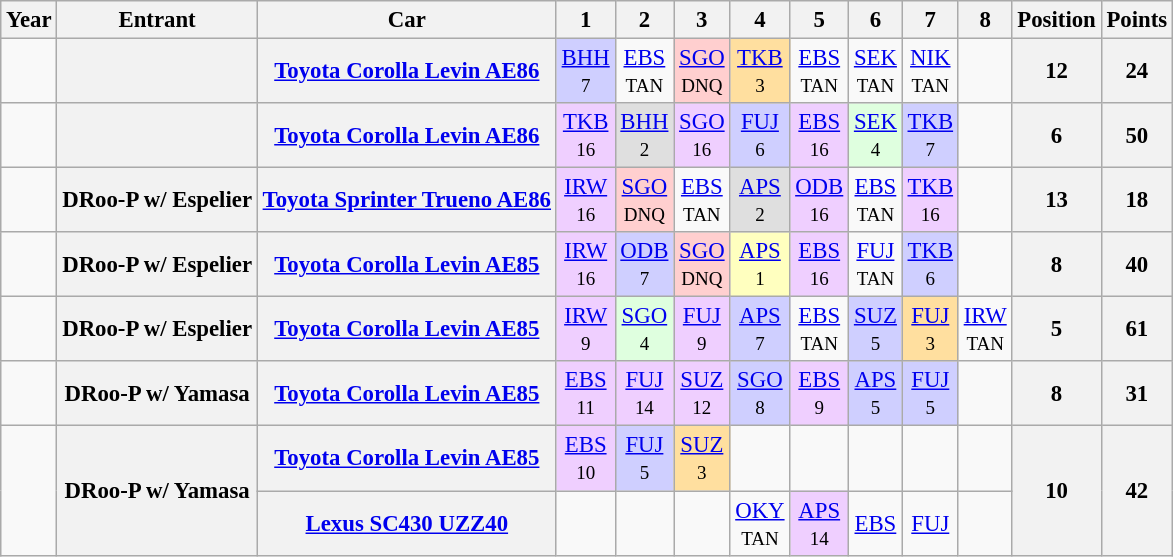<table class="wikitable" style="text-align:center; font-size:95%">
<tr>
<th>Year</th>
<th>Entrant</th>
<th>Car</th>
<th>1</th>
<th>2</th>
<th>3</th>
<th>4</th>
<th>5</th>
<th>6</th>
<th>7</th>
<th>8</th>
<th>Position</th>
<th>Points</th>
</tr>
<tr>
<td></td>
<th></th>
<th><a href='#'>Toyota Corolla Levin AE86</a></th>
<td style="background:#CFCFFF;"><a href='#'>BHH</a><br><small>7</small></td>
<td><a href='#'>EBS</a><br><small>TAN</small></td>
<td style="background:#FFCFCF;"><a href='#'>SGO</a><br><small>DNQ</small></td>
<td style="background:#FFDF9F;"><a href='#'>TKB</a><br><small>3</small></td>
<td><a href='#'>EBS</a><br><small>TAN</small></td>
<td><a href='#'>SEK</a><br><small>TAN</small></td>
<td><a href='#'>NIK</a><br><small>TAN</small></td>
<td></td>
<th>12</th>
<th>24</th>
</tr>
<tr>
<td></td>
<th></th>
<th><a href='#'>Toyota Corolla Levin AE86</a></th>
<td style="background:#EFCFFF;"><a href='#'>TKB</a><br><small>16</small></td>
<td style="background:#DFDFDF;"><a href='#'>BHH</a><br><small>2</small></td>
<td style="background:#EFCFFF;"><a href='#'>SGO</a><br><small>16</small></td>
<td style="background:#CFCFFF;"><a href='#'>FUJ</a><br><small>6</small></td>
<td style="background:#EFCFFF;"><a href='#'>EBS</a><br><small>16</small></td>
<td style="background:#DFFFDF;"><a href='#'>SEK</a><br><small>4</small></td>
<td style="background:#CFCFFF;"><a href='#'>TKB</a><br><small>7</small></td>
<td></td>
<th>6</th>
<th>50</th>
</tr>
<tr>
<td></td>
<th>DRoo-P w/ Espelier</th>
<th><a href='#'>Toyota Sprinter Trueno AE86</a></th>
<td style="background:#EFCFFF;"><a href='#'>IRW</a><br><small>16</small></td>
<td style="background:#FFCFCF;"><a href='#'>SGO</a><br><small>DNQ</small></td>
<td><a href='#'>EBS</a><br><small>TAN</small></td>
<td style="background:#DFDFDF;"><a href='#'>APS</a><br><small>2</small></td>
<td style="background:#EFCFFF;"><a href='#'>ODB</a><br><small>16</small></td>
<td><a href='#'>EBS</a><br><small>TAN</small></td>
<td style="background:#EFCFFF;"><a href='#'>TKB</a><br><small>16</small></td>
<td></td>
<th>13</th>
<th>18</th>
</tr>
<tr>
<td></td>
<th>DRoo-P w/ Espelier</th>
<th><a href='#'>Toyota Corolla Levin AE85</a></th>
<td style="background:#EFCFFF;"><a href='#'>IRW</a><br><small>16</small></td>
<td style="background:#CFCFFF;"><a href='#'>ODB</a><br><small>7</small></td>
<td style="background:#FFCFCF;"><a href='#'>SGO</a><br><small>DNQ</small></td>
<td style="background:#FFFFBF;"><a href='#'>APS</a><br><small>1</small></td>
<td style="background:#EFCFFF;"><a href='#'>EBS</a><br><small>16</small></td>
<td><a href='#'>FUJ</a><br><small>TAN</small></td>
<td style="background:#CFCFFF;"><a href='#'>TKB</a><br><small>6</small></td>
<td></td>
<th>8</th>
<th>40</th>
</tr>
<tr>
<td></td>
<th>DRoo-P w/ Espelier</th>
<th><a href='#'>Toyota Corolla Levin AE85</a></th>
<td style="background:#EFCFFF;"><a href='#'>IRW</a><br><small>9</small></td>
<td style="background:#DFFFDF;"><a href='#'>SGO</a><br><small><span>4</span></small></td>
<td style="background:#EFCFFF;"><a href='#'>FUJ</a><br><small>9</small></td>
<td style="background:#CFCFFF;"><a href='#'>APS</a><br><small>7</small></td>
<td><a href='#'>EBS</a><br><small>TAN</small></td>
<td style="background:#CFCFFF;"><a href='#'>SUZ</a><br><small><span>5</span></small></td>
<td style="background:#FFDF9F;"><a href='#'>FUJ</a><br><small><span>3</span></small></td>
<td><a href='#'>IRW</a><br><small>TAN</small></td>
<th>5</th>
<th>61</th>
</tr>
<tr>
<td></td>
<th>DRoo-P w/ Yamasa</th>
<th><a href='#'>Toyota Corolla Levin AE85</a></th>
<td style="background:#EFCFFF;"><a href='#'>EBS</a><br><small>11</small></td>
<td style="background:#EFCFFF;"><a href='#'>FUJ</a><br><small>14</small></td>
<td style="background:#EFCFFF;"><a href='#'>SUZ</a><br><small><span>12</span></small></td>
<td style="background:#CFCFFF;"><a href='#'>SGO</a><br><small>8</small></td>
<td style="background:#EFCFFF;"><a href='#'>EBS</a><br><small>9</small></td>
<td style="background:#CFCFFF;"><a href='#'>APS</a><br><small><span>5</span></small></td>
<td style="background:#CFCFFF;"><a href='#'>FUJ</a><br><small>5</small></td>
<td></td>
<th>8</th>
<th>31</th>
</tr>
<tr>
<td rowspan="2"></td>
<th rowspan="2">DRoo-P w/ Yamasa</th>
<th><a href='#'>Toyota Corolla Levin AE85</a></th>
<td style="background:#EFCFFF;"><a href='#'>EBS</a><br><small>10</small></td>
<td style="background:#CFCFFF;"><a href='#'>FUJ</a><br><small>5</small></td>
<td style="background:#FFDF9F;"><a href='#'>SUZ</a><br><small><span>3</span></small></td>
<td></td>
<td></td>
<td></td>
<td></td>
<td></td>
<th rowspan="2">10</th>
<th rowspan="2">42</th>
</tr>
<tr>
<th><a href='#'>Lexus SC430 UZZ40</a></th>
<td></td>
<td></td>
<td></td>
<td><a href='#'>OKY</a><br><small>TAN</small></td>
<td style="background:#EFCFFF;"><a href='#'>APS</a><br><small>14</small></td>
<td><a href='#'>EBS</a><br><small></small></td>
<td><a href='#'>FUJ</a><br><small></small></td>
<td></td>
</tr>
</table>
